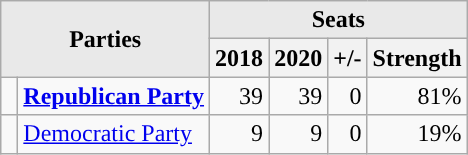<table class=wikitable>
<tr>
<th style="background-color:#E9E9E9" align=center rowspan=2 colspan=2>Parties</th>
<th style="background-color:#E9E9E9" align=center colspan=5>Seats</th>
</tr>
<tr bgcolor=#E9E9E9>
<th>2018</th>
<th>2020</th>
<th>+/-</th>
<th>Strength</th>
</tr>
<tr>
<td style="background-color:"> </td>
<td><strong><a href='#'>Republican Party</a></strong></td>
<td align=right>39</td>
<td align=right>39</td>
<td align=right> 0</td>
<td align=right>81%</td>
</tr>
<tr>
<td style="background-color:"> </td>
<td><a href='#'>Democratic Party</a></td>
<td align=right>9</td>
<td align=right>9</td>
<td align=right> 0</td>
<td align=right>19%</td>
</tr>
</table>
